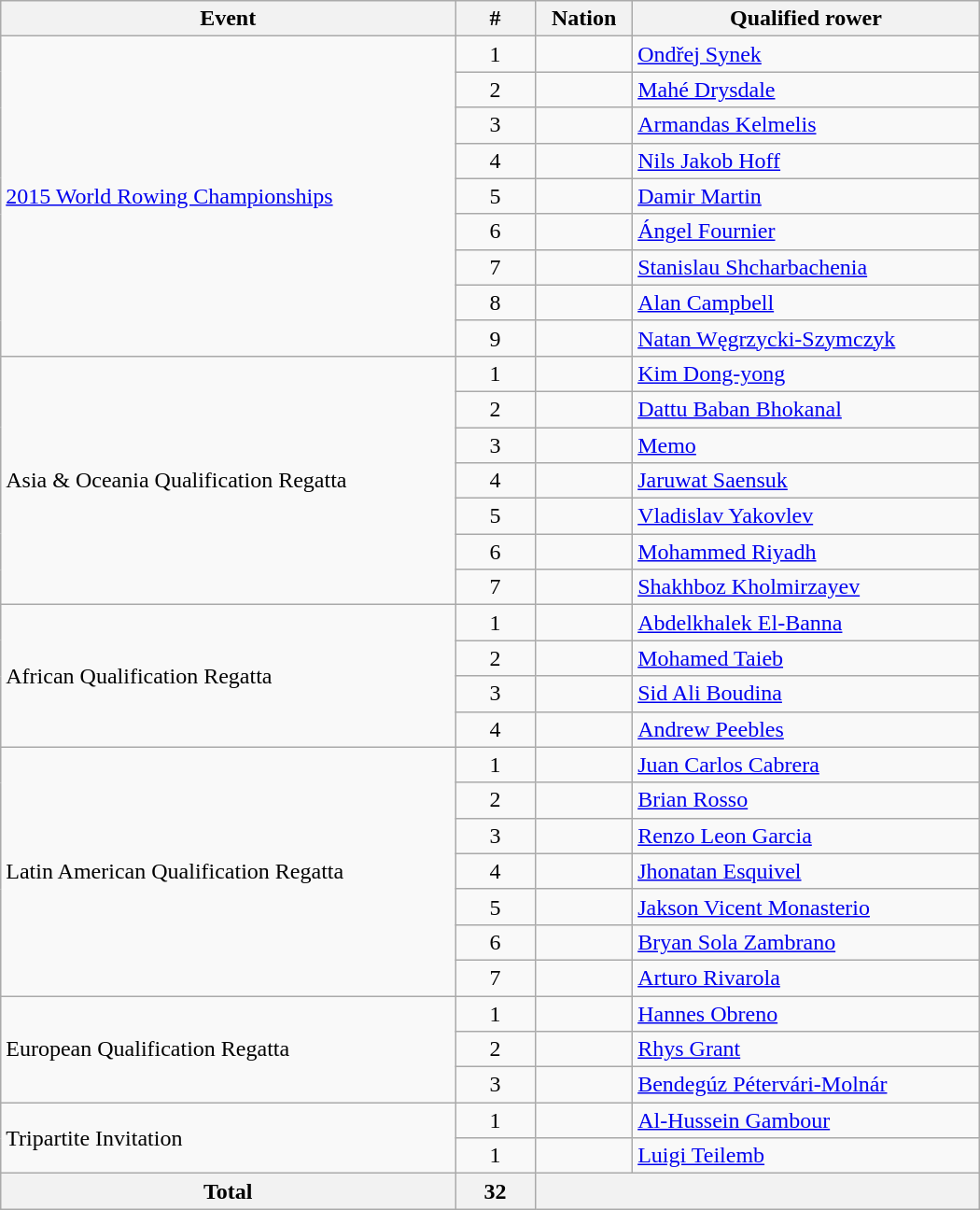<table class="wikitable"  style="width:700px; text-align:center;">
<tr>
<th>Event</th>
<th width=50>#</th>
<th>Nation</th>
<th>Qualified rower</th>
</tr>
<tr>
<td rowspan=9 align=left><a href='#'>2015 World Rowing Championships</a></td>
<td>1</td>
<td align=left></td>
<td align=left><a href='#'>Ondřej Synek</a></td>
</tr>
<tr>
<td>2</td>
<td align=left></td>
<td align=left><a href='#'>Mahé Drysdale</a></td>
</tr>
<tr>
<td>3</td>
<td align=left></td>
<td align=left><a href='#'>Armandas Kelmelis</a></td>
</tr>
<tr>
<td>4</td>
<td align=left></td>
<td align=left><a href='#'>Nils Jakob Hoff</a></td>
</tr>
<tr>
<td>5</td>
<td align=left></td>
<td align=left><a href='#'>Damir Martin</a></td>
</tr>
<tr>
<td>6</td>
<td align=left></td>
<td align=left><a href='#'>Ángel Fournier</a></td>
</tr>
<tr>
<td>7</td>
<td align=left></td>
<td align=left><a href='#'>Stanislau Shcharbachenia</a></td>
</tr>
<tr>
<td>8</td>
<td align=left></td>
<td align=left><a href='#'>Alan Campbell</a></td>
</tr>
<tr>
<td>9</td>
<td align=left></td>
<td align=left><a href='#'>Natan Węgrzycki-Szymczyk</a></td>
</tr>
<tr>
<td rowspan=7 align=left>Asia & Oceania Qualification Regatta</td>
<td>1</td>
<td align=left></td>
<td align=left><a href='#'>Kim Dong-yong</a></td>
</tr>
<tr>
<td>2</td>
<td align=left></td>
<td align=left><a href='#'>Dattu Baban Bhokanal</a></td>
</tr>
<tr>
<td>3</td>
<td align=left></td>
<td align=left><a href='#'>Memo</a></td>
</tr>
<tr>
<td>4</td>
<td align=left></td>
<td align=left><a href='#'>Jaruwat Saensuk</a></td>
</tr>
<tr>
<td>5</td>
<td align=left></td>
<td align=left><a href='#'>Vladislav Yakovlev</a></td>
</tr>
<tr>
<td>6</td>
<td align=left></td>
<td align=left><a href='#'>Mohammed Riyadh</a></td>
</tr>
<tr>
<td>7</td>
<td align=left></td>
<td align=left><a href='#'>Shakhboz Kholmirzayev</a></td>
</tr>
<tr>
<td rowspan=4 align=left>African Qualification Regatta</td>
<td>1</td>
<td align=left></td>
<td align=left><a href='#'>Abdelkhalek El-Banna</a></td>
</tr>
<tr>
<td>2</td>
<td align=left></td>
<td align=left><a href='#'>Mohamed Taieb</a></td>
</tr>
<tr>
<td>3</td>
<td align=left></td>
<td align=left><a href='#'>Sid Ali Boudina</a></td>
</tr>
<tr>
<td>4</td>
<td align=left></td>
<td align=left><a href='#'>Andrew Peebles</a></td>
</tr>
<tr>
<td rowspan=7 align=left>Latin American Qualification Regatta</td>
<td>1</td>
<td align=left></td>
<td align=left><a href='#'>Juan Carlos Cabrera</a></td>
</tr>
<tr>
<td>2</td>
<td align=left></td>
<td align=left><a href='#'>Brian Rosso</a></td>
</tr>
<tr>
<td>3</td>
<td align=left></td>
<td align=left><a href='#'>Renzo Leon Garcia</a></td>
</tr>
<tr>
<td>4</td>
<td align=left></td>
<td align=left><a href='#'>Jhonatan Esquivel</a></td>
</tr>
<tr>
<td>5</td>
<td align=left></td>
<td align=left><a href='#'>Jakson Vicent Monasterio</a></td>
</tr>
<tr>
<td>6</td>
<td align=left></td>
<td align=left><a href='#'>Bryan Sola Zambrano</a></td>
</tr>
<tr>
<td>7</td>
<td align=left></td>
<td align=left><a href='#'>Arturo Rivarola</a></td>
</tr>
<tr>
<td rowspan=3 align=left>European Qualification Regatta</td>
<td>1</td>
<td align=left></td>
<td align=left><a href='#'>Hannes Obreno</a></td>
</tr>
<tr>
<td>2</td>
<td align=left></td>
<td align=left><a href='#'>Rhys Grant</a></td>
</tr>
<tr>
<td>3</td>
<td align=left></td>
<td align=left><a href='#'>Bendegúz Pétervári-Molnár</a></td>
</tr>
<tr>
<td rowspan=2 align=left>Tripartite Invitation</td>
<td>1</td>
<td align=left></td>
<td align=left><a href='#'>Al-Hussein Gambour</a></td>
</tr>
<tr>
<td>1</td>
<td align=left></td>
<td align=left><a href='#'>Luigi Teilemb</a></td>
</tr>
<tr>
<th>Total</th>
<th>32</th>
<th colspan=2></th>
</tr>
</table>
